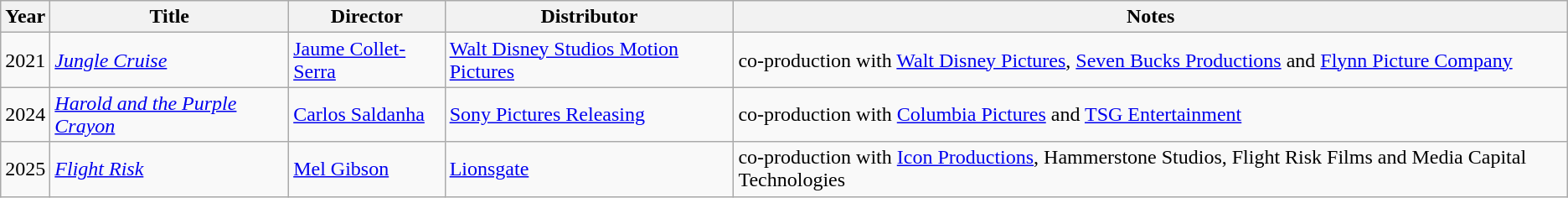<table class="wikitable sortable">
<tr>
<th>Year</th>
<th>Title</th>
<th>Director</th>
<th>Distributor</th>
<th>Notes</th>
</tr>
<tr>
<td>2021</td>
<td><em><a href='#'>Jungle Cruise</a></em></td>
<td><a href='#'>Jaume Collet-Serra</a></td>
<td><a href='#'>Walt Disney Studios Motion Pictures</a></td>
<td>co-production with <a href='#'>Walt Disney Pictures</a>, <a href='#'>Seven Bucks Productions</a> and <a href='#'>Flynn Picture Company</a></td>
</tr>
<tr>
<td>2024</td>
<td><em><a href='#'>Harold and the Purple Crayon</a></em></td>
<td><a href='#'>Carlos Saldanha</a></td>
<td><a href='#'>Sony Pictures Releasing</a></td>
<td>co-production with <a href='#'>Columbia Pictures</a> and <a href='#'>TSG Entertainment</a></td>
</tr>
<tr>
<td>2025</td>
<td><em><a href='#'>Flight Risk</a></em></td>
<td><a href='#'>Mel Gibson</a></td>
<td><a href='#'>Lionsgate</a></td>
<td>co-production with <a href='#'>Icon Productions</a>, Hammerstone Studios, Flight Risk Films and Media Capital Technologies</td>
</tr>
</table>
